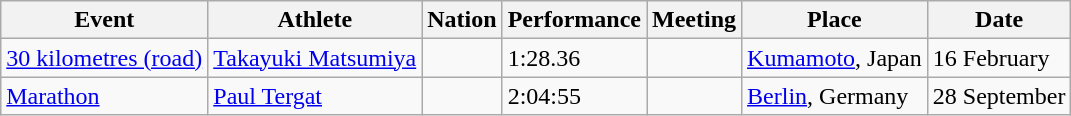<table class="wikitable" border="1">
<tr>
<th>Event</th>
<th>Athlete</th>
<th>Nation</th>
<th>Performance</th>
<th>Meeting</th>
<th>Place</th>
<th>Date</th>
</tr>
<tr>
<td><a href='#'>30 kilometres (road)</a></td>
<td><a href='#'>Takayuki Matsumiya</a></td>
<td></td>
<td>1:28.36</td>
<td></td>
<td> <a href='#'>Kumamoto</a>, Japan</td>
<td>16 February</td>
</tr>
<tr>
<td><a href='#'>Marathon</a></td>
<td><a href='#'>Paul Tergat</a></td>
<td></td>
<td>2:04:55</td>
<td></td>
<td> <a href='#'>Berlin</a>, Germany</td>
<td>28 September</td>
</tr>
</table>
